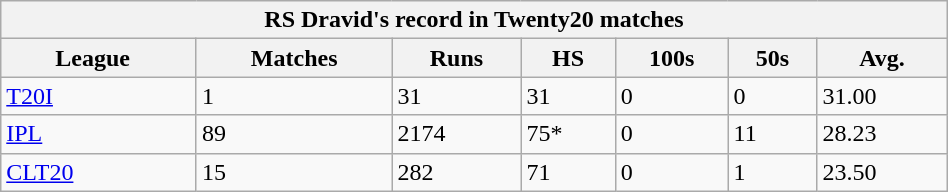<table class="wikitable" style="float:right; margin-left:1em; width:50%;">
<tr>
<th colspan="7"><strong>RS Dravid's record in Twenty20 matches</strong></th>
</tr>
<tr>
<th>League  </th>
<th>Matches</th>
<th>Runs</th>
<th>HS</th>
<th>100s</th>
<th>50s</th>
<th>Avg.</th>
</tr>
<tr>
<td><a href='#'>T20I</a></td>
<td>1</td>
<td>31</td>
<td>31</td>
<td>0</td>
<td>0</td>
<td>31.00</td>
</tr>
<tr>
<td><a href='#'>IPL</a></td>
<td>89</td>
<td>2174</td>
<td>75*</td>
<td>0</td>
<td>11</td>
<td>28.23</td>
</tr>
<tr>
<td><a href='#'>CLT20</a></td>
<td>15</td>
<td>282</td>
<td>71</td>
<td>0</td>
<td>1</td>
<td>23.50</td>
</tr>
</table>
